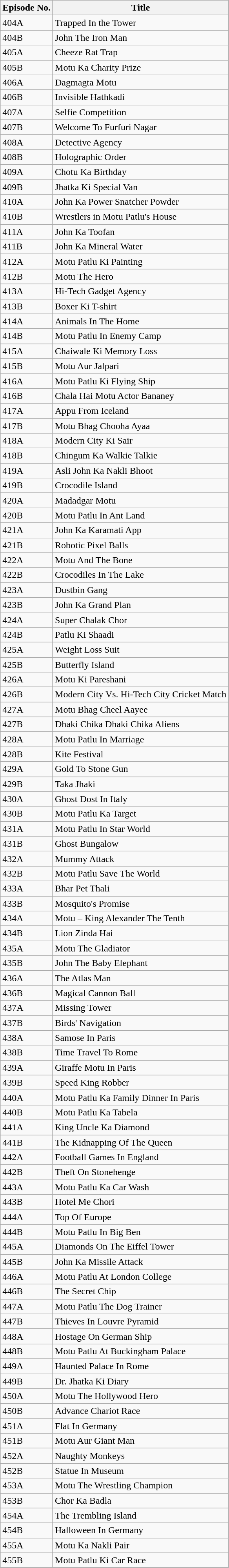<table class="wikitable">
<tr>
<th>Episode No.</th>
<th>Title</th>
</tr>
<tr>
<td>404A</td>
<td>Trapped In the Tower</td>
</tr>
<tr>
<td>404B</td>
<td>John The Iron Man</td>
</tr>
<tr>
<td>405A</td>
<td>Cheeze Rat Trap</td>
</tr>
<tr>
<td>405B</td>
<td>Motu Ka Charity Prize</td>
</tr>
<tr>
<td>406A</td>
<td>Dagmagta Motu</td>
</tr>
<tr>
<td>406B</td>
<td>Invisible Hathkadi</td>
</tr>
<tr>
<td>407A</td>
<td>Selfie Competition</td>
</tr>
<tr>
<td>407B</td>
<td>Welcome To Furfuri Nagar</td>
</tr>
<tr>
<td>408A</td>
<td>Detective Agency</td>
</tr>
<tr>
<td>408B</td>
<td>Holographic Order</td>
</tr>
<tr>
<td>409A</td>
<td>Chotu Ka Birthday</td>
</tr>
<tr>
<td>409B</td>
<td>Jhatka Ki Special Van</td>
</tr>
<tr>
<td>410A</td>
<td>John Ka Power Snatcher Powder</td>
</tr>
<tr>
<td>410B</td>
<td>Wrestlers in Motu Patlu's House</td>
</tr>
<tr>
<td>411A</td>
<td>John Ka Toofan</td>
</tr>
<tr>
<td>411B</td>
<td>John Ka Mineral Water</td>
</tr>
<tr>
<td>412A</td>
<td>Motu Patlu Ki Painting</td>
</tr>
<tr>
<td>412B</td>
<td>Motu The Hero</td>
</tr>
<tr>
<td>413A</td>
<td>Hi-Tech Gadget Agency</td>
</tr>
<tr>
<td>413B</td>
<td>Boxer Ki T-shirt</td>
</tr>
<tr>
<td>414A</td>
<td>Animals In The Home</td>
</tr>
<tr>
<td>414B</td>
<td>Motu Patlu In Enemy Camp</td>
</tr>
<tr>
<td>415A</td>
<td>Chaiwale Ki Memory Loss</td>
</tr>
<tr>
<td>415B</td>
<td>Motu Aur Jalpari</td>
</tr>
<tr>
<td>416A</td>
<td>Motu Patlu Ki Flying Ship</td>
</tr>
<tr>
<td>416B</td>
<td>Chala Hai Motu Actor Bananey</td>
</tr>
<tr>
<td>417A</td>
<td>Appu From Iceland</td>
</tr>
<tr>
<td>417B</td>
<td>Motu Bhag Chooha Ayaa</td>
</tr>
<tr>
<td>418A</td>
<td>Modern City Ki Sair</td>
</tr>
<tr>
<td>418B</td>
<td>Chingum Ka Walkie Talkie</td>
</tr>
<tr>
<td>419A</td>
<td>Asli John Ka Nakli Bhoot</td>
</tr>
<tr>
<td>419B</td>
<td>Crocodile Island</td>
</tr>
<tr>
<td>420A</td>
<td>Madadgar Motu</td>
</tr>
<tr>
<td>420B</td>
<td>Motu Patlu In Ant Land</td>
</tr>
<tr>
<td>421A</td>
<td>John Ka Karamati App</td>
</tr>
<tr>
<td>421B</td>
<td>Robotic Pixel Balls</td>
</tr>
<tr>
<td>422A</td>
<td>Motu And The Bone</td>
</tr>
<tr>
<td>422B</td>
<td>Crocodiles In The Lake</td>
</tr>
<tr>
<td>423A</td>
<td>Dustbin Gang</td>
</tr>
<tr>
<td>423B</td>
<td>John Ka Grand Plan</td>
</tr>
<tr>
<td>424A</td>
<td>Super Chalak Chor</td>
</tr>
<tr>
<td>424B</td>
<td>Patlu Ki Shaadi</td>
</tr>
<tr>
<td>425A</td>
<td>Weight Loss Suit</td>
</tr>
<tr>
<td>425B</td>
<td>Butterfly Island</td>
</tr>
<tr>
<td>426A</td>
<td>Motu Ki Pareshani</td>
</tr>
<tr>
<td>426B</td>
<td>Modern City Vs. Hi-Tech City Cricket Match</td>
</tr>
<tr>
<td>427A</td>
<td>Motu Bhag Cheel Aayee</td>
</tr>
<tr>
<td>427B</td>
<td>Dhaki Chika Dhaki Chika Aliens</td>
</tr>
<tr>
<td>428A</td>
<td>Motu Patlu In Marriage</td>
</tr>
<tr>
<td>428B</td>
<td>Kite Festival</td>
</tr>
<tr>
<td>429A</td>
<td>Gold To Stone Gun</td>
</tr>
<tr>
<td>429B</td>
<td>Taka Jhaki</td>
</tr>
<tr>
<td>430A</td>
<td>Ghost Dost In Italy</td>
</tr>
<tr>
<td>430B</td>
<td>Motu Patlu Ka Target</td>
</tr>
<tr>
<td>431A</td>
<td>Motu Patlu In Star World</td>
</tr>
<tr>
<td>431B</td>
<td>Ghost Bungalow</td>
</tr>
<tr>
<td>432A</td>
<td>Mummy Attack</td>
</tr>
<tr>
<td>432B</td>
<td>Motu Patlu Save The World</td>
</tr>
<tr>
<td>433A</td>
<td>Bhar Pet Thali</td>
</tr>
<tr>
<td>433B</td>
<td>Mosquito's Promise</td>
</tr>
<tr>
<td>434A</td>
<td>Motu – King Alexander The Tenth</td>
</tr>
<tr>
<td>434B</td>
<td>Lion Zinda Hai</td>
</tr>
<tr>
<td>435A</td>
<td>Motu The Gladiator</td>
</tr>
<tr>
<td>435B</td>
<td>John The Baby Elephant</td>
</tr>
<tr>
<td>436A</td>
<td>The Atlas Man</td>
</tr>
<tr>
<td>436B</td>
<td>Magical Cannon Ball</td>
</tr>
<tr>
<td>437A</td>
<td>Missing Tower</td>
</tr>
<tr>
<td>437B</td>
<td>Birds' Navigation</td>
</tr>
<tr>
<td>438A</td>
<td>Samose In Paris</td>
</tr>
<tr>
<td>438B</td>
<td>Time Travel To Rome</td>
</tr>
<tr>
<td>439A</td>
<td>Giraffe Motu In Paris</td>
</tr>
<tr>
<td>439B</td>
<td>Speed King Robber</td>
</tr>
<tr>
<td>440A</td>
<td>Motu Patlu Ka Family Dinner In Paris</td>
</tr>
<tr>
<td>440B</td>
<td>Motu Patlu Ka Tabela</td>
</tr>
<tr>
<td>441A</td>
<td>King Uncle Ka Diamond</td>
</tr>
<tr>
<td>441B</td>
<td>The Kidnapping Of The Queen</td>
</tr>
<tr>
<td>442A</td>
<td>Football Games In England</td>
</tr>
<tr>
<td>442B</td>
<td>Theft On Stonehenge</td>
</tr>
<tr>
<td>443A</td>
<td>Motu Patlu Ka Car Wash</td>
</tr>
<tr>
<td>443B</td>
<td>Hotel Me Chori</td>
</tr>
<tr>
<td>444A</td>
<td>Top Of Europe</td>
</tr>
<tr>
<td>444B</td>
<td>Motu Patlu In Big Ben</td>
</tr>
<tr>
<td>445A</td>
<td>Diamonds On The Eiffel Tower</td>
</tr>
<tr>
<td>445B</td>
<td>John Ka Missile Attack</td>
</tr>
<tr>
<td>446A</td>
<td>Motu Patlu At London College</td>
</tr>
<tr>
<td>446B</td>
<td>The Secret Chip</td>
</tr>
<tr>
<td>447A</td>
<td>Motu Patlu The Dog Trainer</td>
</tr>
<tr>
<td>447B</td>
<td>Thieves In Louvre Pyramid</td>
</tr>
<tr>
<td>448A</td>
<td>Hostage On German Ship</td>
</tr>
<tr>
<td>448B</td>
<td>Motu Patlu At Buckingham Palace</td>
</tr>
<tr>
<td>449A</td>
<td>Haunted Palace In Rome</td>
</tr>
<tr>
<td>449B</td>
<td>Dr. Jhatka Ki Diary</td>
</tr>
<tr>
<td>450A</td>
<td>Motu The Hollywood Hero</td>
</tr>
<tr>
<td>450B</td>
<td>Advance Chariot Race</td>
</tr>
<tr>
<td>451A</td>
<td>Flat In Germany</td>
</tr>
<tr>
<td>451B</td>
<td>Motu Aur Giant Man</td>
</tr>
<tr>
<td>452A</td>
<td>Naughty Monkeys</td>
</tr>
<tr>
<td>452B</td>
<td>Statue In Museum</td>
</tr>
<tr>
<td>453A</td>
<td>Motu The Wrestling Champion</td>
</tr>
<tr>
<td>453B</td>
<td>Chor Ka Badla</td>
</tr>
<tr>
<td>454A</td>
<td>The Trembling Island</td>
</tr>
<tr>
<td>454B</td>
<td>Halloween In Germany</td>
</tr>
<tr>
<td>455A</td>
<td>Motu Ka Nakli Pair</td>
</tr>
<tr>
<td>455B</td>
<td>Motu Patlu Ki Car Race</td>
</tr>
</table>
